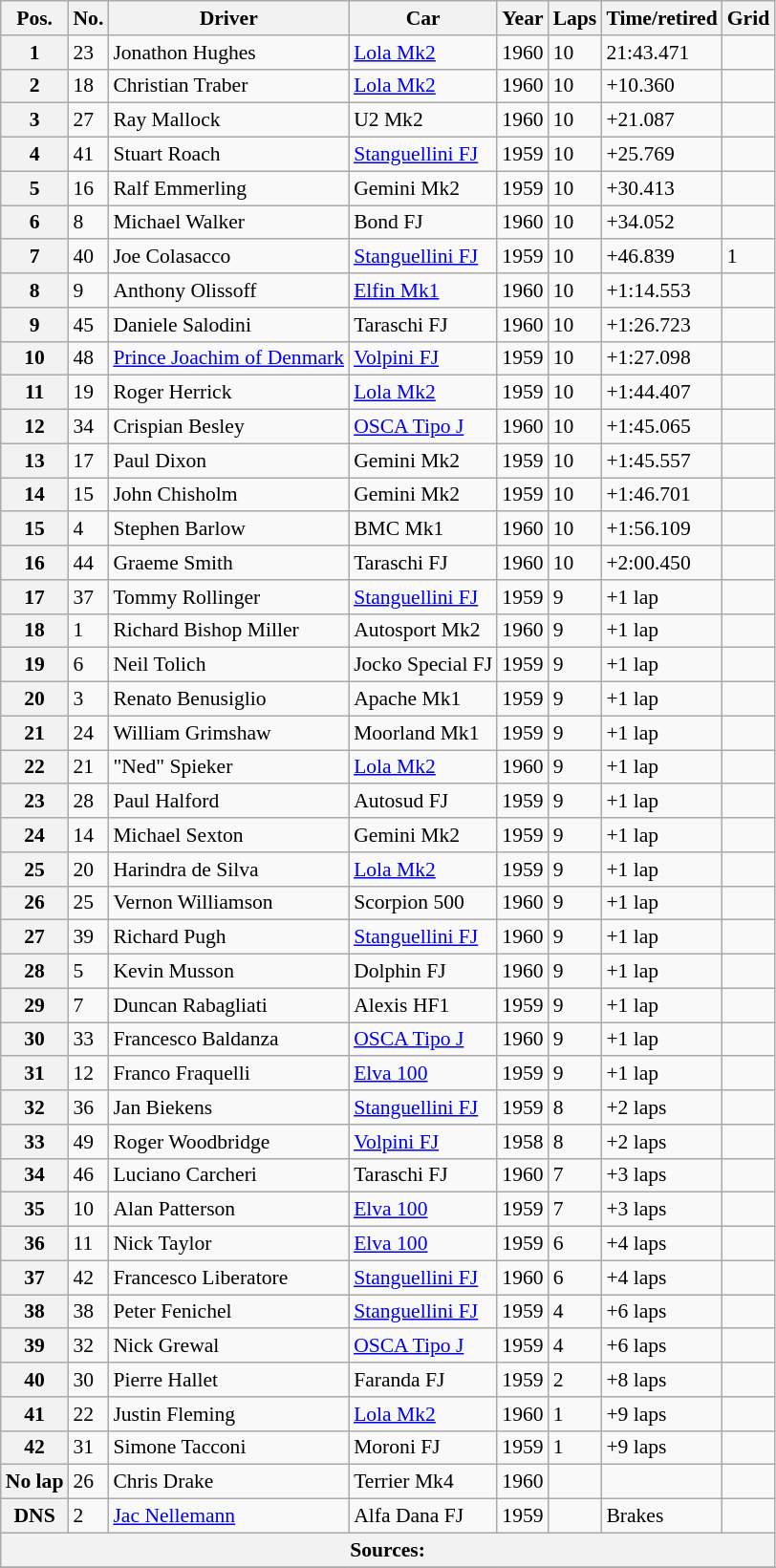<table class="wikitable" style="font-size:90%">
<tr>
<th>Pos.</th>
<th>No.</th>
<th>Driver</th>
<th>Car</th>
<th>Year</th>
<th>Laps</th>
<th>Time/retired</th>
<th>Grid</th>
</tr>
<tr>
<th>1</th>
<td>23</td>
<td> Jonathon Hughes</td>
<td><a href='#'>Lola Mk2</a></td>
<td>1960</td>
<td>10</td>
<td>21:43.471</td>
<td></td>
</tr>
<tr>
<th>2</th>
<td>18</td>
<td> Christian Traber</td>
<td><a href='#'>Lola Mk2</a></td>
<td>1960</td>
<td>10</td>
<td>+10.360</td>
<td></td>
</tr>
<tr>
<th>3</th>
<td>27</td>
<td> Ray Mallock</td>
<td>U2 Mk2</td>
<td>1960</td>
<td>10</td>
<td>+21.087</td>
<td></td>
</tr>
<tr>
<th>4</th>
<td>41</td>
<td> Stuart Roach</td>
<td><a href='#'>Stanguellini FJ</a></td>
<td>1959</td>
<td>10</td>
<td>+25.769</td>
<td></td>
</tr>
<tr>
<th>5</th>
<td>16</td>
<td> Ralf Emmerling</td>
<td>Gemini Mk2</td>
<td>1959</td>
<td>10</td>
<td>+30.413</td>
<td></td>
</tr>
<tr>
<th>6</th>
<td>8</td>
<td> Michael Walker</td>
<td>Bond FJ</td>
<td>1960</td>
<td>10</td>
<td>+34.052</td>
<td></td>
</tr>
<tr>
<th>7</th>
<td>40</td>
<td> Joe Colasacco</td>
<td><a href='#'>Stanguellini FJ</a></td>
<td>1959</td>
<td>10</td>
<td>+46.839</td>
<td>1</td>
</tr>
<tr>
<th>8</th>
<td>9</td>
<td> Anthony Olissoff</td>
<td><a href='#'>Elfin Mk1</a></td>
<td>1960</td>
<td>10</td>
<td>+1:14.553</td>
<td></td>
</tr>
<tr>
<th>9</th>
<td>45</td>
<td> Daniele Salodini</td>
<td>Taraschi FJ</td>
<td>1960</td>
<td>10</td>
<td>+1:26.723</td>
<td></td>
</tr>
<tr>
<th>10</th>
<td>48</td>
<td> <a href='#'>Prince Joachim of Denmark</a></td>
<td><a href='#'>Volpini FJ</a></td>
<td>1959</td>
<td>10</td>
<td>+1:27.098</td>
<td></td>
</tr>
<tr>
<th>11</th>
<td>19</td>
<td> Roger Herrick</td>
<td><a href='#'>Lola Mk2</a></td>
<td>1959</td>
<td>10</td>
<td>+1:44.407</td>
<td></td>
</tr>
<tr>
<th>12</th>
<td>34</td>
<td> Crispian Besley</td>
<td><a href='#'>OSCA Tipo J</a></td>
<td>1960</td>
<td>10</td>
<td>+1:45.065</td>
<td></td>
</tr>
<tr>
<th>13</th>
<td>17</td>
<td> Paul Dixon</td>
<td>Gemini Mk2</td>
<td>1959</td>
<td>10</td>
<td>+1:45.557</td>
<td></td>
</tr>
<tr>
<th>14</th>
<td>15</td>
<td> John Chisholm</td>
<td>Gemini Mk2</td>
<td>1959</td>
<td>10</td>
<td>+1:46.701</td>
<td></td>
</tr>
<tr>
<th>15</th>
<td>4</td>
<td> Stephen Barlow</td>
<td>BMC Mk1</td>
<td>1960</td>
<td>10</td>
<td>+1:56.109</td>
<td></td>
</tr>
<tr>
<th>16</th>
<td>44</td>
<td> Graeme Smith</td>
<td>Taraschi FJ</td>
<td>1960</td>
<td>10</td>
<td>+2:00.450</td>
<td></td>
</tr>
<tr>
<th>17</th>
<td>37</td>
<td> Tommy Rollinger</td>
<td><a href='#'>Stanguellini FJ</a></td>
<td>1959</td>
<td>9</td>
<td>+1 lap</td>
<td></td>
</tr>
<tr>
<th>18</th>
<td>1</td>
<td> Richard Bishop Miller</td>
<td>Autosport Mk2</td>
<td>1960</td>
<td>9</td>
<td>+1 lap</td>
<td></td>
</tr>
<tr>
<th>19</th>
<td>6</td>
<td> Neil Tolich</td>
<td>Jocko Special FJ</td>
<td>1959</td>
<td>9</td>
<td>+1 lap</td>
<td></td>
</tr>
<tr>
<th>20</th>
<td>3</td>
<td> Renato Benusiglio</td>
<td>Apache Mk1</td>
<td>1959</td>
<td>9</td>
<td>+1 lap</td>
<td></td>
</tr>
<tr>
<th>21</th>
<td>24</td>
<td> William Grimshaw</td>
<td>Moorland Mk1</td>
<td>1959</td>
<td>9</td>
<td>+1 lap</td>
<td></td>
</tr>
<tr>
<th>22</th>
<td>21</td>
<td> "Ned" Spieker</td>
<td><a href='#'>Lola Mk2</a></td>
<td>1960</td>
<td>9</td>
<td>+1 lap</td>
<td></td>
</tr>
<tr>
<th>23</th>
<td>28</td>
<td> Paul Halford</td>
<td>Autosud FJ</td>
<td>1959</td>
<td>9</td>
<td>+1 lap</td>
<td></td>
</tr>
<tr>
<th>24</th>
<td>14</td>
<td> Michael Sexton</td>
<td>Gemini Mk2</td>
<td>1959</td>
<td>9</td>
<td>+1 lap</td>
<td></td>
</tr>
<tr>
<th>25</th>
<td>20</td>
<td> Harindra de Silva</td>
<td><a href='#'>Lola Mk2</a></td>
<td>1959</td>
<td>9</td>
<td>+1 lap</td>
<td></td>
</tr>
<tr>
<th>26</th>
<td>25</td>
<td> Vernon Williamson</td>
<td>Scorpion 500</td>
<td>1960</td>
<td>9</td>
<td>+1 lap</td>
<td></td>
</tr>
<tr>
<th>27</th>
<td>39</td>
<td> Richard Pugh</td>
<td><a href='#'>Stanguellini FJ</a></td>
<td>1960</td>
<td>9</td>
<td>+1 lap</td>
<td></td>
</tr>
<tr>
<th>28</th>
<td>5</td>
<td> Kevin Musson</td>
<td>Dolphin FJ</td>
<td>1960</td>
<td>9</td>
<td>+1 lap</td>
<td></td>
</tr>
<tr>
<th>29</th>
<td>7</td>
<td> Duncan Rabagliati</td>
<td>Alexis HF1</td>
<td>1959</td>
<td>9</td>
<td>+1 lap</td>
<td></td>
</tr>
<tr>
<th>30</th>
<td>33</td>
<td> Francesco Baldanza</td>
<td><a href='#'>OSCA Tipo J</a></td>
<td>1960</td>
<td>9</td>
<td>+1 lap</td>
<td></td>
</tr>
<tr>
<th>31</th>
<td>12</td>
<td> Franco Fraquelli</td>
<td><a href='#'>Elva 100</a></td>
<td>1959</td>
<td>9</td>
<td>+1 lap</td>
<td></td>
</tr>
<tr>
<th>32</th>
<td>36</td>
<td> Jan Biekens</td>
<td><a href='#'>Stanguellini FJ</a></td>
<td>1959</td>
<td>8</td>
<td>+2 laps</td>
<td></td>
</tr>
<tr>
<th>33</th>
<td>49</td>
<td> Roger Woodbridge</td>
<td><a href='#'>Volpini FJ</a></td>
<td>1958</td>
<td>8</td>
<td>+2 laps</td>
<td></td>
</tr>
<tr>
<th>34</th>
<td>46</td>
<td> Luciano Carcheri</td>
<td>Taraschi FJ</td>
<td>1960</td>
<td>7</td>
<td>+3 laps</td>
<td></td>
</tr>
<tr>
<th>35</th>
<td>10</td>
<td> Alan Patterson</td>
<td><a href='#'>Elva 100</a></td>
<td>1959</td>
<td>7</td>
<td>+3 laps</td>
<td></td>
</tr>
<tr>
<th>36</th>
<td>11</td>
<td> Nick Taylor</td>
<td><a href='#'>Elva 100</a></td>
<td>1959</td>
<td>6</td>
<td>+4 laps</td>
<td></td>
</tr>
<tr>
<th>37</th>
<td>42</td>
<td> Francesco Liberatore</td>
<td><a href='#'>Stanguellini FJ</a></td>
<td>1960</td>
<td>6</td>
<td>+4 laps</td>
<td></td>
</tr>
<tr>
<th>38</th>
<td>38</td>
<td> Peter Fenichel</td>
<td><a href='#'>Stanguellini FJ</a></td>
<td>1959</td>
<td>4</td>
<td>+6 laps</td>
<td></td>
</tr>
<tr>
<th>39</th>
<td>32</td>
<td> Nick Grewal</td>
<td><a href='#'>OSCA Tipo J</a></td>
<td>1959</td>
<td>4</td>
<td>+6 laps</td>
<td></td>
</tr>
<tr>
<th>40</th>
<td>30</td>
<td> Pierre Hallet</td>
<td>Faranda FJ</td>
<td>1959</td>
<td>2</td>
<td>+8 laps</td>
<td></td>
</tr>
<tr>
<th>41</th>
<td>22</td>
<td> Justin Fleming</td>
<td><a href='#'>Lola Mk2</a></td>
<td>1960</td>
<td>1</td>
<td>+9 laps</td>
<td></td>
</tr>
<tr>
<th>42</th>
<td>31</td>
<td> Simone Tacconi</td>
<td>Moroni FJ</td>
<td>1959</td>
<td>1</td>
<td>+9 laps</td>
<td></td>
</tr>
<tr>
<th>No lap</th>
<td>26</td>
<td> Chris Drake</td>
<td>Terrier Mk4</td>
<td>1960</td>
<td></td>
<td></td>
<td></td>
</tr>
<tr>
<th>DNS</th>
<td>2</td>
<td> <a href='#'>Jac Nellemann</a></td>
<td>Alfa Dana FJ</td>
<td>1959</td>
<td></td>
<td>Brakes</td>
<td></td>
</tr>
<tr style="background-color:#E5E4E2" align="center">
<th colspan=8>Sources:</th>
</tr>
<tr>
</tr>
</table>
